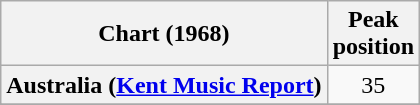<table class="wikitable sortable plainrowheaders" style="text-align:center;">
<tr>
<th scope="col">Chart (1968)</th>
<th scope="col">Peak<br>position</th>
</tr>
<tr>
<th scope="row">Australia (<a href='#'>Kent Music Report</a>)</th>
<td>35</td>
</tr>
<tr>
</tr>
<tr>
</tr>
<tr>
</tr>
</table>
